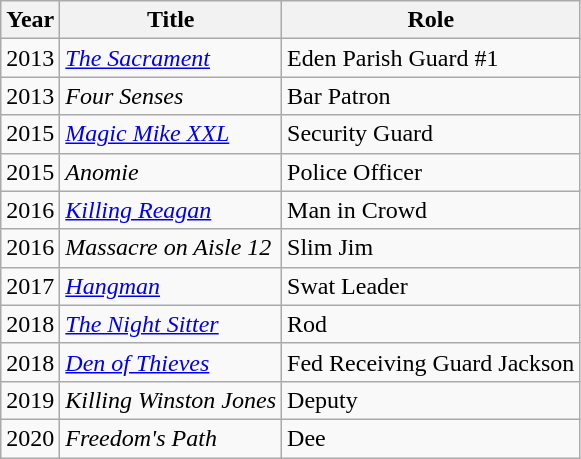<table class="wikitable plainrowheaders sortable">
<tr>
<th scope="col">Year</th>
<th scope="col">Title</th>
<th scope="col">Role</th>
</tr>
<tr>
<td>2013</td>
<td><em><a href='#'>The Sacrament</a></em></td>
<td>Eden Parish Guard #1</td>
</tr>
<tr>
<td>2013</td>
<td><em>Four Senses</em></td>
<td>Bar Patron</td>
</tr>
<tr>
<td>2015</td>
<td><em><a href='#'>Magic Mike XXL</a></em></td>
<td>Security Guard</td>
</tr>
<tr>
<td>2015</td>
<td><em>Anomie</em></td>
<td>Police Officer</td>
</tr>
<tr>
<td>2016</td>
<td><em><a href='#'>Killing Reagan</a></em></td>
<td>Man in Crowd</td>
</tr>
<tr>
<td>2016</td>
<td><em>Massacre on Aisle 12</em></td>
<td>Slim Jim</td>
</tr>
<tr>
<td>2017</td>
<td><em><a href='#'>Hangman</a></em></td>
<td>Swat Leader</td>
</tr>
<tr>
<td>2018</td>
<td><em><a href='#'>The Night Sitter</a></em></td>
<td>Rod</td>
</tr>
<tr>
<td>2018</td>
<td><em><a href='#'>Den of Thieves</a></em></td>
<td>Fed Receiving Guard Jackson</td>
</tr>
<tr>
<td>2019</td>
<td><em>Killing Winston Jones</em></td>
<td>Deputy</td>
</tr>
<tr>
<td>2020</td>
<td><em>Freedom's Path</em></td>
<td>Dee</td>
</tr>
</table>
